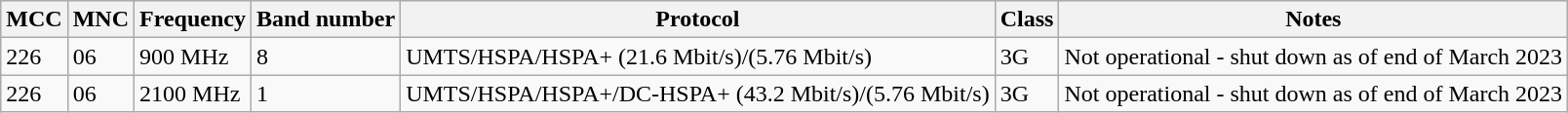<table class="wikitable sortable" border="1">
<tr>
<th>MCC</th>
<th>MNC</th>
<th>Frequency</th>
<th>Band number</th>
<th>Protocol</th>
<th>Class</th>
<th class="unsortable">Notes</th>
</tr>
<tr>
<td>226</td>
<td>06</td>
<td>900 MHz</td>
<td>8</td>
<td>UMTS/HSPA/HSPA+ (21.6 Mbit/s)/(5.76 Mbit/s)</td>
<td>3G</td>
<td>Not operational - shut down as of end of March 2023</td>
</tr>
<tr>
<td>226</td>
<td>06</td>
<td>2100 MHz</td>
<td>1</td>
<td>UMTS/HSPA/HSPA+/DC-HSPA+ (43.2 Mbit/s)/(5.76 Mbit/s)</td>
<td>3G</td>
<td>Not operational - shut down as of end of March 2023</td>
</tr>
</table>
